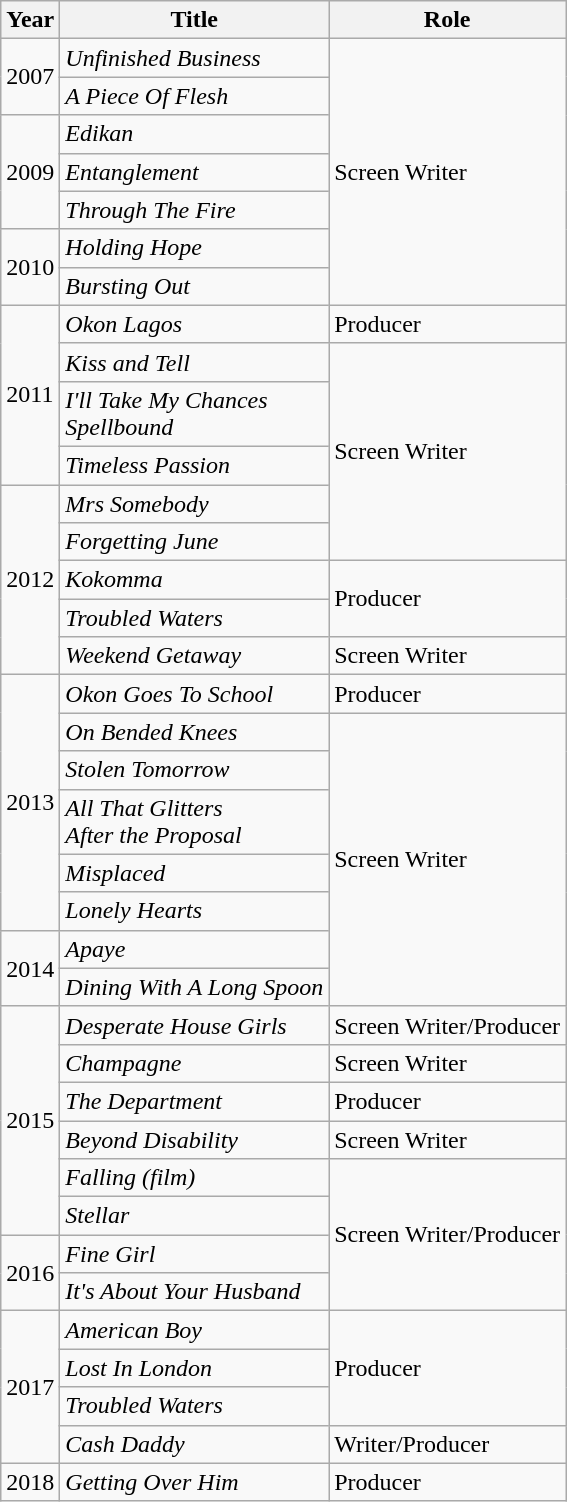<table class="wikitable">
<tr>
<th>Year</th>
<th>Title</th>
<th>Role</th>
</tr>
<tr>
<td rowspan="2">2007</td>
<td><em>Unfinished Business</em></td>
<td rowspan="7">Screen Writer</td>
</tr>
<tr>
<td><em>A Piece Of Flesh</em></td>
</tr>
<tr>
<td rowspan="3">2009</td>
<td><em>Edikan</em></td>
</tr>
<tr>
<td><em>Entanglement</em></td>
</tr>
<tr>
<td><em>Through The Fire</em></td>
</tr>
<tr>
<td rowspan="2">2010</td>
<td><em>Holding Hope</em></td>
</tr>
<tr>
<td><em>Bursting Out</em></td>
</tr>
<tr>
<td rowspan="4">2011</td>
<td><em>Okon Lagos</em></td>
<td>Producer</td>
</tr>
<tr>
<td><em>Kiss and Tell</em></td>
<td rowspan="5">Screen Writer</td>
</tr>
<tr>
<td><em>I'll Take My Chances</em><br><em>Spellbound</em></td>
</tr>
<tr>
<td><em>Timeless Passion</em></td>
</tr>
<tr>
<td rowspan="5">2012</td>
<td><em>Mrs Somebody</em></td>
</tr>
<tr>
<td><em>Forgetting June</em></td>
</tr>
<tr>
<td><em>Kokomma</em></td>
<td rowspan="2">Producer</td>
</tr>
<tr>
<td><em>Troubled Waters</em></td>
</tr>
<tr>
<td><em>Weekend Getaway</em></td>
<td>Screen Writer</td>
</tr>
<tr>
<td rowspan="6">2013</td>
<td><em>Okon Goes To School</em></td>
<td>Producer</td>
</tr>
<tr>
<td><em>On Bended Knees</em></td>
<td rowspan="7">Screen Writer</td>
</tr>
<tr>
<td><em>Stolen Tomorrow</em></td>
</tr>
<tr>
<td><em>All That Glitters</em><br><em>After the Proposal</em></td>
</tr>
<tr>
<td><em>Misplaced</em></td>
</tr>
<tr>
<td><em>Lonely Hearts</em></td>
</tr>
<tr>
<td rowspan="2">2014</td>
<td><em>Apaye</em></td>
</tr>
<tr>
<td><em>Dining With A Long Spoon</em></td>
</tr>
<tr>
<td rowspan="6">2015</td>
<td><em>Desperate House Girls</em></td>
<td>Screen Writer/Producer</td>
</tr>
<tr>
<td><em>Champagne</em></td>
<td>Screen Writer</td>
</tr>
<tr>
<td><em>The Department</em></td>
<td>Producer</td>
</tr>
<tr>
<td><em>Beyond Disability</em></td>
<td>Screen Writer</td>
</tr>
<tr>
<td><em>Falling (film)</em></td>
<td rowspan="4">Screen Writer/Producer</td>
</tr>
<tr>
<td><em>Stellar</em></td>
</tr>
<tr>
<td rowspan="2">2016</td>
<td><em>Fine Girl</em></td>
</tr>
<tr>
<td><em>It's About Your Husband</em></td>
</tr>
<tr>
<td rowspan="4">2017</td>
<td><em>American Boy</em></td>
<td rowspan="3">Producer</td>
</tr>
<tr>
<td><em>Lost In London</em></td>
</tr>
<tr>
<td><em>Troubled Waters</em></td>
</tr>
<tr>
<td><em>Cash Daddy</em></td>
<td>Writer/Producer</td>
</tr>
<tr>
<td>2018</td>
<td><em>Getting Over Him</em></td>
<td>Producer</td>
</tr>
</table>
